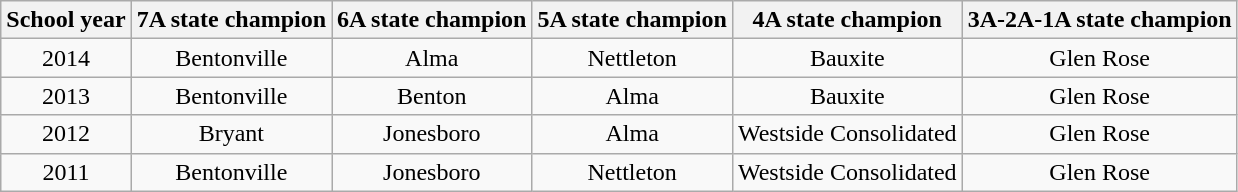<table class="wikitable sortable">
<tr align="center">
<th>School year</th>
<th>7A state champion</th>
<th>6A state champion</th>
<th>5A state champion</th>
<th>4A state champion</th>
<th>3A-2A-1A state champion</th>
</tr>
<tr align="center">
<td>2014</td>
<td>Bentonville</td>
<td>Alma</td>
<td>Nettleton</td>
<td>Bauxite</td>
<td>Glen Rose</td>
</tr>
<tr align="center">
<td>2013</td>
<td>Bentonville</td>
<td>Benton</td>
<td>Alma</td>
<td>Bauxite</td>
<td>Glen Rose</td>
</tr>
<tr align="center">
<td>2012</td>
<td>Bryant</td>
<td>Jonesboro</td>
<td>Alma</td>
<td>Westside Consolidated</td>
<td>Glen Rose</td>
</tr>
<tr align="center">
<td>2011</td>
<td>Bentonville</td>
<td>Jonesboro</td>
<td>Nettleton</td>
<td>Westside Consolidated</td>
<td>Glen Rose</td>
</tr>
</table>
